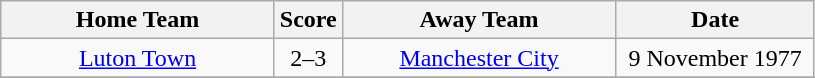<table class="wikitable" style="text-align:center;">
<tr>
<th width=175>Home Team</th>
<th width=20>Score</th>
<th width=175>Away Team</th>
<th width=125>Date</th>
</tr>
<tr>
<td><a href='#'>Luton Town</a></td>
<td>2–3</td>
<td><a href='#'>Manchester City</a></td>
<td>9 November 1977</td>
</tr>
<tr>
</tr>
</table>
